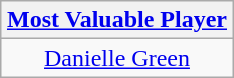<table class=wikitable style="text-align:center; margin:auto">
<tr>
<th><a href='#'>Most Valuable Player</a></th>
</tr>
<tr>
<td> <a href='#'>Danielle Green</a></td>
</tr>
</table>
